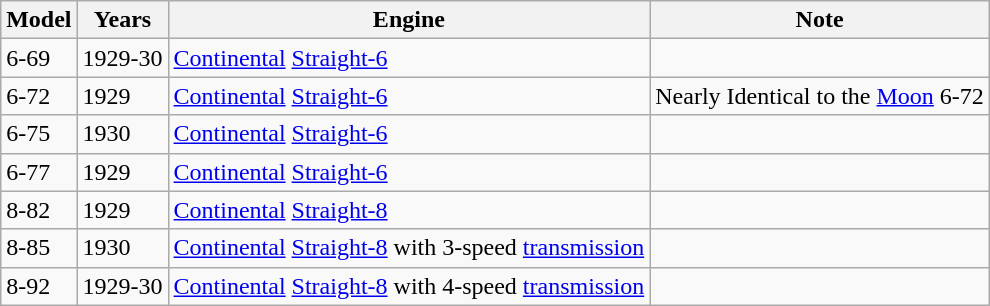<table class="wikitable" style="margin: 1em auto 1em auto">
<tr>
<th>Model</th>
<th>Years</th>
<th>Engine</th>
<th>Note</th>
</tr>
<tr>
<td>6-69</td>
<td>1929-30</td>
<td><a href='#'>Continental</a> <a href='#'>Straight-6</a></td>
<td></td>
</tr>
<tr>
<td>6-72</td>
<td>1929</td>
<td><a href='#'>Continental</a> <a href='#'>Straight-6</a></td>
<td>Nearly Identical to the <a href='#'>Moon</a> 6-72</td>
</tr>
<tr>
<td>6-75</td>
<td>1930</td>
<td><a href='#'>Continental</a> <a href='#'>Straight-6</a></td>
<td></td>
</tr>
<tr>
<td>6-77</td>
<td>1929</td>
<td><a href='#'>Continental</a> <a href='#'>Straight-6</a></td>
<td></td>
</tr>
<tr>
<td>8-82</td>
<td>1929</td>
<td><a href='#'>Continental</a> <a href='#'>Straight-8</a></td>
<td></td>
</tr>
<tr>
<td>8-85</td>
<td>1930</td>
<td><a href='#'>Continental</a> <a href='#'>Straight-8</a> with 3-speed <a href='#'>transmission</a></td>
<td></td>
</tr>
<tr>
<td>8-92</td>
<td>1929-30</td>
<td><a href='#'>Continental</a> <a href='#'>Straight-8</a> with 4-speed <a href='#'>transmission</a></td>
<td></td>
</tr>
</table>
